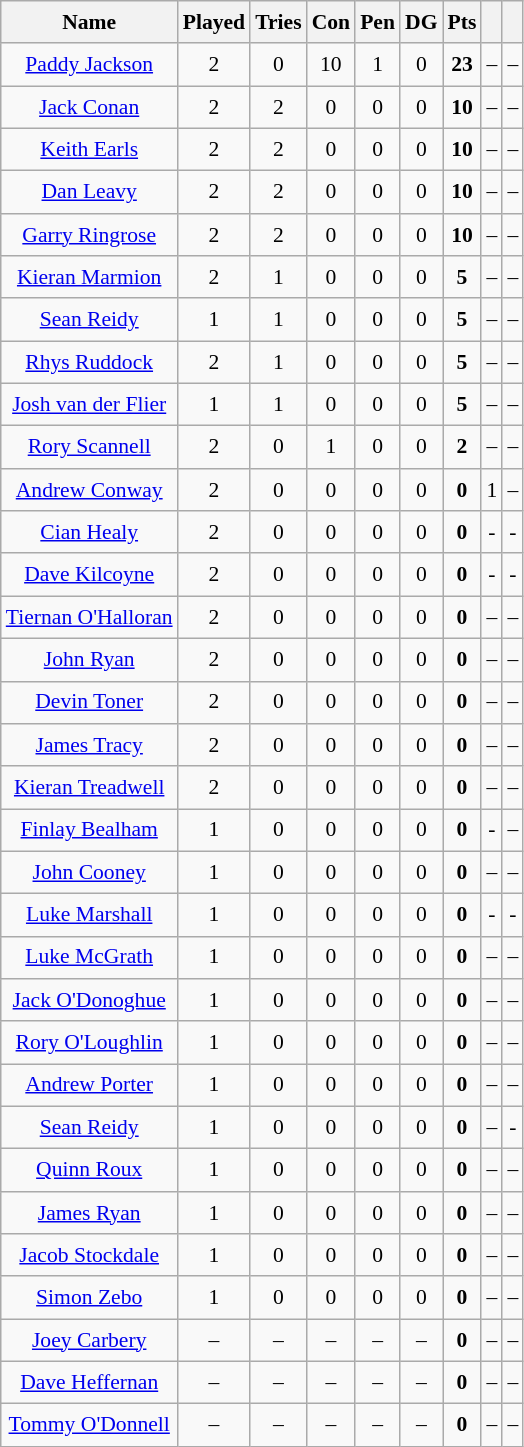<table class="wikitable" style="font-size:90%;border:0;text-align:center;line-height:150%">
<tr>
<th>Name</th>
<th>Played</th>
<th>Tries</th>
<th>Con</th>
<th>Pen</th>
<th>DG</th>
<th>Pts</th>
<th></th>
<th></th>
</tr>
<tr>
<td><a href='#'>Paddy Jackson</a></td>
<td>2</td>
<td>0</td>
<td>10</td>
<td>1</td>
<td>0</td>
<td><strong>23</strong></td>
<td>–</td>
<td>–</td>
</tr>
<tr>
<td><a href='#'>Jack Conan</a></td>
<td>2</td>
<td>2</td>
<td>0</td>
<td>0</td>
<td>0</td>
<td><strong>10</strong></td>
<td>–</td>
<td>–</td>
</tr>
<tr>
<td><a href='#'>Keith Earls</a></td>
<td>2</td>
<td>2</td>
<td>0</td>
<td>0</td>
<td>0</td>
<td><strong>10</strong></td>
<td>–</td>
<td>–</td>
</tr>
<tr>
<td><a href='#'>Dan Leavy</a></td>
<td>2</td>
<td>2</td>
<td>0</td>
<td>0</td>
<td>0</td>
<td><strong>10</strong></td>
<td>–</td>
<td>–</td>
</tr>
<tr>
<td><a href='#'>Garry Ringrose</a></td>
<td>2</td>
<td>2</td>
<td>0</td>
<td>0</td>
<td>0</td>
<td><strong>10</strong></td>
<td>–</td>
<td>–</td>
</tr>
<tr>
<td><a href='#'>Kieran Marmion</a></td>
<td>2</td>
<td>1</td>
<td>0</td>
<td>0</td>
<td>0</td>
<td><strong>5</strong></td>
<td>–</td>
<td>–</td>
</tr>
<tr>
<td><a href='#'>Sean Reidy</a></td>
<td>1</td>
<td>1</td>
<td>0</td>
<td>0</td>
<td>0</td>
<td><strong>5</strong></td>
<td>–</td>
<td>–</td>
</tr>
<tr>
<td><a href='#'>Rhys Ruddock</a></td>
<td>2</td>
<td>1</td>
<td>0</td>
<td>0</td>
<td>0</td>
<td><strong>5</strong></td>
<td>–</td>
<td>–</td>
</tr>
<tr>
<td><a href='#'>Josh van der Flier</a></td>
<td>1</td>
<td>1</td>
<td>0</td>
<td>0</td>
<td>0</td>
<td><strong>5</strong></td>
<td>–</td>
<td>–</td>
</tr>
<tr>
<td><a href='#'>Rory Scannell</a></td>
<td>2</td>
<td>0</td>
<td>1</td>
<td>0</td>
<td>0</td>
<td><strong>2</strong></td>
<td>–</td>
<td>–</td>
</tr>
<tr>
<td><a href='#'>Andrew Conway</a></td>
<td>2</td>
<td>0</td>
<td>0</td>
<td>0</td>
<td>0</td>
<td><strong>0</strong></td>
<td>1</td>
<td>–</td>
</tr>
<tr>
<td><a href='#'>Cian Healy</a></td>
<td>2</td>
<td>0</td>
<td>0</td>
<td>0</td>
<td>0</td>
<td><strong>0</strong></td>
<td>-</td>
<td>-</td>
</tr>
<tr>
<td><a href='#'>Dave Kilcoyne</a></td>
<td>2</td>
<td>0</td>
<td>0</td>
<td>0</td>
<td>0</td>
<td><strong>0</strong></td>
<td>-</td>
<td>-</td>
</tr>
<tr>
<td><a href='#'>Tiernan O'Halloran</a></td>
<td>2</td>
<td>0</td>
<td>0</td>
<td>0</td>
<td>0</td>
<td><strong>0</strong></td>
<td>–</td>
<td>–</td>
</tr>
<tr>
<td><a href='#'>John Ryan</a></td>
<td>2</td>
<td>0</td>
<td>0</td>
<td>0</td>
<td>0</td>
<td><strong>0</strong></td>
<td>–</td>
<td>–</td>
</tr>
<tr>
<td><a href='#'>Devin Toner</a></td>
<td>2</td>
<td>0</td>
<td>0</td>
<td>0</td>
<td>0</td>
<td><strong>0</strong></td>
<td>–</td>
<td>–</td>
</tr>
<tr>
<td><a href='#'>James Tracy</a></td>
<td>2</td>
<td>0</td>
<td>0</td>
<td>0</td>
<td>0</td>
<td><strong>0</strong></td>
<td>–</td>
<td>–</td>
</tr>
<tr>
<td><a href='#'>Kieran Treadwell</a></td>
<td>2</td>
<td>0</td>
<td>0</td>
<td>0</td>
<td>0</td>
<td><strong>0</strong></td>
<td>–</td>
<td>–</td>
</tr>
<tr>
<td><a href='#'>Finlay Bealham</a></td>
<td>1</td>
<td>0</td>
<td>0</td>
<td>0</td>
<td>0</td>
<td><strong>0</strong></td>
<td>-</td>
<td>–</td>
</tr>
<tr>
<td><a href='#'>John Cooney</a></td>
<td>1</td>
<td>0</td>
<td>0</td>
<td>0</td>
<td>0</td>
<td><strong>0</strong></td>
<td>–</td>
<td>–</td>
</tr>
<tr>
<td><a href='#'>Luke Marshall</a></td>
<td>1</td>
<td>0</td>
<td>0</td>
<td>0</td>
<td>0</td>
<td><strong>0</strong></td>
<td>-</td>
<td>-</td>
</tr>
<tr>
<td><a href='#'>Luke McGrath</a></td>
<td>1</td>
<td>0</td>
<td>0</td>
<td>0</td>
<td>0</td>
<td><strong>0</strong></td>
<td>–</td>
<td>–</td>
</tr>
<tr>
<td><a href='#'>Jack O'Donoghue</a></td>
<td>1</td>
<td>0</td>
<td>0</td>
<td>0</td>
<td>0</td>
<td><strong>0</strong></td>
<td>–</td>
<td>–</td>
</tr>
<tr>
<td><a href='#'>Rory O'Loughlin</a></td>
<td>1</td>
<td>0</td>
<td>0</td>
<td>0</td>
<td>0</td>
<td><strong>0</strong></td>
<td>–</td>
<td>–</td>
</tr>
<tr>
<td><a href='#'>Andrew Porter</a></td>
<td>1</td>
<td>0</td>
<td>0</td>
<td>0</td>
<td>0</td>
<td><strong>0</strong></td>
<td>–</td>
<td>–</td>
</tr>
<tr>
<td><a href='#'>Sean Reidy</a></td>
<td>1</td>
<td>0</td>
<td>0</td>
<td>0</td>
<td>0</td>
<td><strong>0</strong></td>
<td>–</td>
<td>-</td>
</tr>
<tr>
<td><a href='#'>Quinn Roux</a></td>
<td>1</td>
<td>0</td>
<td>0</td>
<td>0</td>
<td>0</td>
<td><strong>0</strong></td>
<td>–</td>
<td>–</td>
</tr>
<tr>
<td><a href='#'>James Ryan</a></td>
<td>1</td>
<td>0</td>
<td>0</td>
<td>0</td>
<td>0</td>
<td><strong>0</strong></td>
<td>–</td>
<td>–</td>
</tr>
<tr>
<td><a href='#'>Jacob Stockdale</a></td>
<td>1</td>
<td>0</td>
<td>0</td>
<td>0</td>
<td>0</td>
<td><strong>0</strong></td>
<td>–</td>
<td>–</td>
</tr>
<tr>
<td><a href='#'>Simon Zebo</a></td>
<td>1</td>
<td>0</td>
<td>0</td>
<td>0</td>
<td>0</td>
<td><strong>0</strong></td>
<td>–</td>
<td>–</td>
</tr>
<tr>
<td><a href='#'>Joey Carbery</a></td>
<td>–</td>
<td>–</td>
<td>–</td>
<td>–</td>
<td>–</td>
<td><strong>0</strong></td>
<td>–</td>
<td>–</td>
</tr>
<tr>
<td><a href='#'>Dave Heffernan</a></td>
<td>–</td>
<td>–</td>
<td>–</td>
<td>–</td>
<td>–</td>
<td><strong>0</strong></td>
<td>–</td>
<td>–</td>
</tr>
<tr>
<td><a href='#'>Tommy O'Donnell</a></td>
<td>–</td>
<td>–</td>
<td>–</td>
<td>–</td>
<td>–</td>
<td><strong>0</strong></td>
<td>–</td>
<td>–</td>
</tr>
</table>
